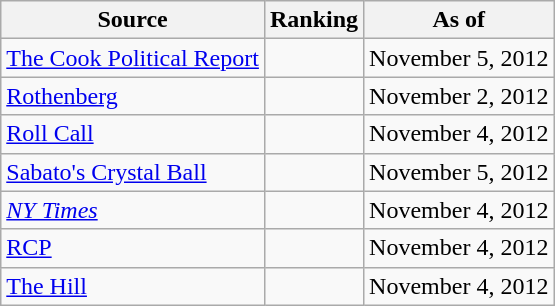<table class="wikitable" style="text-align:center">
<tr>
<th>Source</th>
<th>Ranking</th>
<th>As of</th>
</tr>
<tr>
<td align=left><a href='#'>The Cook Political Report</a></td>
<td></td>
<td>November 5, 2012</td>
</tr>
<tr>
<td align=left><a href='#'>Rothenberg</a></td>
<td></td>
<td>November 2, 2012</td>
</tr>
<tr>
<td align=left><a href='#'>Roll Call</a></td>
<td></td>
<td>November 4, 2012</td>
</tr>
<tr>
<td align=left><a href='#'>Sabato's Crystal Ball</a></td>
<td></td>
<td>November 5, 2012</td>
</tr>
<tr>
<td align=left><a href='#'><em>NY Times</em></a></td>
<td></td>
<td>November 4, 2012</td>
</tr>
<tr>
<td align="left"><a href='#'>RCP</a></td>
<td></td>
<td>November 4, 2012</td>
</tr>
<tr>
<td align=left><a href='#'>The Hill</a></td>
<td></td>
<td>November 4, 2012</td>
</tr>
</table>
